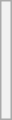<table class="wikitable">
<tr>
<th><br><br><br><br></th>
</tr>
</table>
